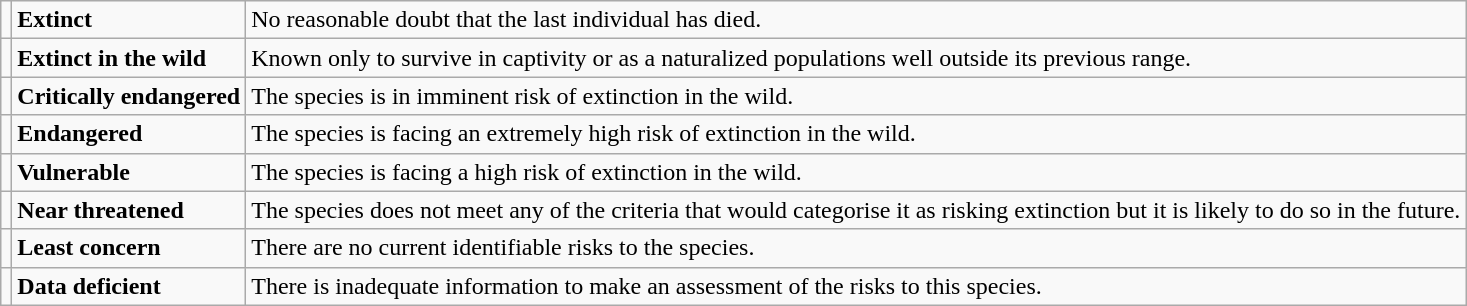<table class="wikitable" style="text-align:left">
<tr>
<td></td>
<td><strong>Extinct</strong></td>
<td>No reasonable doubt that the last individual has died.</td>
</tr>
<tr>
<td></td>
<td><strong>Extinct in the wild</strong></td>
<td>Known only to survive in captivity or as a naturalized populations well outside its previous range.</td>
</tr>
<tr>
<td></td>
<td><strong>Critically endangered</strong></td>
<td>The species is in imminent risk of extinction in the wild.</td>
</tr>
<tr>
<td></td>
<td><strong>Endangered</strong></td>
<td>The species is facing an extremely high risk of extinction in the wild.</td>
</tr>
<tr>
<td></td>
<td><strong>Vulnerable</strong></td>
<td>The species is facing a high risk of extinction in the wild.</td>
</tr>
<tr>
<td></td>
<td><strong>Near threatened</strong></td>
<td>The species does not meet any of the criteria that would categorise it as risking extinction but it is likely to do so in the future.</td>
</tr>
<tr>
<td></td>
<td><strong>Least concern</strong></td>
<td>There are no current identifiable risks to the species.</td>
</tr>
<tr>
<td></td>
<td><strong>Data deficient</strong></td>
<td>There is inadequate information to make an assessment of the risks to this species.</td>
</tr>
</table>
